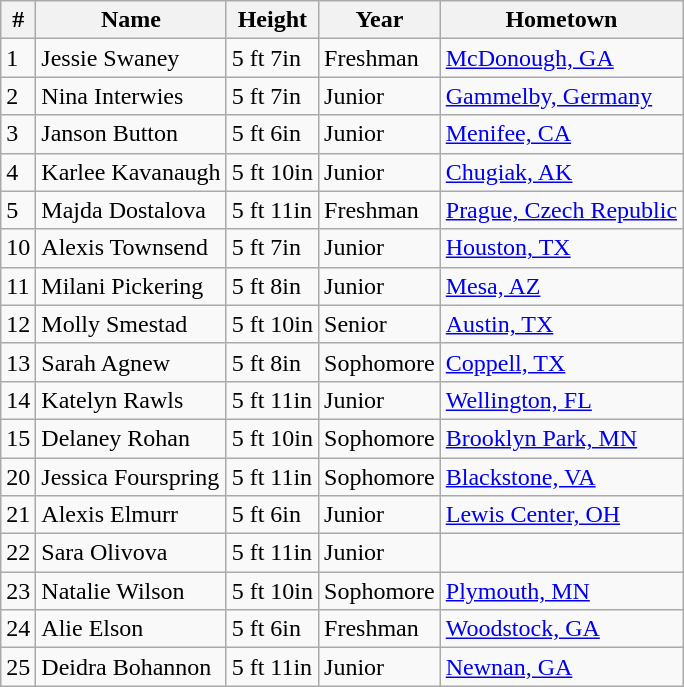<table class="wikitable">
<tr>
<th>#</th>
<th>Name</th>
<th>Height</th>
<th>Year</th>
<th>Hometown</th>
</tr>
<tr>
<td>1</td>
<td>Jessie Swaney</td>
<td>5 ft 7in</td>
<td>Freshman</td>
<td><a href='#'>McDonough, GA</a></td>
</tr>
<tr>
<td>2</td>
<td>Nina Interwies</td>
<td>5 ft 7in</td>
<td>Junior</td>
<td><a href='#'>Gammelby, Germany</a></td>
</tr>
<tr>
<td>3</td>
<td>Janson Button</td>
<td>5 ft 6in</td>
<td>Junior</td>
<td><a href='#'>Menifee, CA</a></td>
</tr>
<tr>
<td>4</td>
<td>Karlee Kavanaugh</td>
<td>5 ft 10in</td>
<td>Junior</td>
<td><a href='#'>Chugiak, AK</a></td>
</tr>
<tr>
<td>5</td>
<td>Majda Dostalova</td>
<td>5 ft 11in</td>
<td>Freshman</td>
<td><a href='#'>Prague, Czech Republic</a></td>
</tr>
<tr>
<td>10</td>
<td>Alexis Townsend</td>
<td>5 ft 7in</td>
<td>Junior</td>
<td><a href='#'>Houston, TX</a></td>
</tr>
<tr>
<td>11</td>
<td>Milani Pickering</td>
<td>5 ft 8in</td>
<td>Junior</td>
<td><a href='#'>Mesa, AZ</a></td>
</tr>
<tr>
<td>12</td>
<td>Molly Smestad</td>
<td>5 ft 10in</td>
<td>Senior</td>
<td><a href='#'>Austin, TX</a></td>
</tr>
<tr>
<td>13</td>
<td>Sarah Agnew</td>
<td>5 ft 8in</td>
<td>Sophomore</td>
<td><a href='#'>Coppell, TX</a></td>
</tr>
<tr>
<td>14</td>
<td>Katelyn Rawls</td>
<td>5 ft 11in</td>
<td>Junior</td>
<td><a href='#'>Wellington, FL</a></td>
</tr>
<tr>
<td>15</td>
<td>Delaney Rohan</td>
<td>5 ft 10in</td>
<td>Sophomore</td>
<td><a href='#'>Brooklyn Park, MN</a></td>
</tr>
<tr>
<td>20</td>
<td>Jessica Fourspring</td>
<td>5 ft 11in</td>
<td>Sophomore</td>
<td><a href='#'>Blackstone, VA</a></td>
</tr>
<tr>
<td>21</td>
<td>Alexis Elmurr</td>
<td>5 ft 6in</td>
<td>Junior</td>
<td><a href='#'>Lewis Center, OH</a></td>
</tr>
<tr>
<td>22</td>
<td>Sara Olivova</td>
<td>5 ft 11in</td>
<td>Junior</td>
<td></td>
</tr>
<tr>
<td>23</td>
<td>Natalie Wilson</td>
<td>5 ft 10in</td>
<td>Sophomore</td>
<td><a href='#'>Plymouth, MN</a></td>
</tr>
<tr>
<td>24</td>
<td>Alie Elson</td>
<td>5 ft 6in</td>
<td>Freshman</td>
<td><a href='#'>Woodstock, GA</a></td>
</tr>
<tr>
<td>25</td>
<td>Deidra Bohannon</td>
<td>5 ft 11in</td>
<td>Junior</td>
<td><a href='#'>Newnan, GA</a></td>
</tr>
</table>
